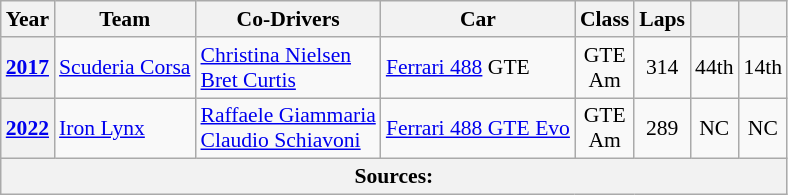<table class="wikitable" style="text-align:center; font-size:90%">
<tr>
<th>Year</th>
<th>Team</th>
<th>Co-Drivers</th>
<th>Car</th>
<th>Class</th>
<th>Laps</th>
<th></th>
<th></th>
</tr>
<tr>
<th><a href='#'>2017</a></th>
<td align="left"> <a href='#'>Scuderia Corsa</a></td>
<td align="left"> <a href='#'>Christina Nielsen</a><br> <a href='#'>Bret Curtis</a></td>
<td align="left"><a href='#'>Ferrari 488</a> GTE</td>
<td>GTE<br>Am</td>
<td>314</td>
<td>44th</td>
<td>14th</td>
</tr>
<tr>
<th><a href='#'>2022</a></th>
<td align="left"> <a href='#'>Iron Lynx</a></td>
<td align="left"> <a href='#'>Raffaele Giammaria</a><br> <a href='#'>Claudio Schiavoni</a></td>
<td align="left"><a href='#'>Ferrari 488 GTE Evo</a></td>
<td>GTE<br>Am</td>
<td>289</td>
<td>NC</td>
<td>NC</td>
</tr>
<tr>
<th colspan="8">Sources:</th>
</tr>
</table>
